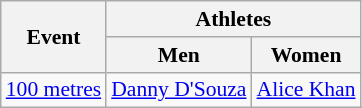<table class=wikitable style="font-size:90%">
<tr>
<th rowspan=2>Event</th>
<th colspan=2>Athletes</th>
</tr>
<tr>
<th>Men</th>
<th>Women</th>
</tr>
<tr>
<td><a href='#'>100 metres</a></td>
<td><a href='#'>Danny D'Souza</a></td>
<td><a href='#'>Alice Khan</a></td>
</tr>
</table>
